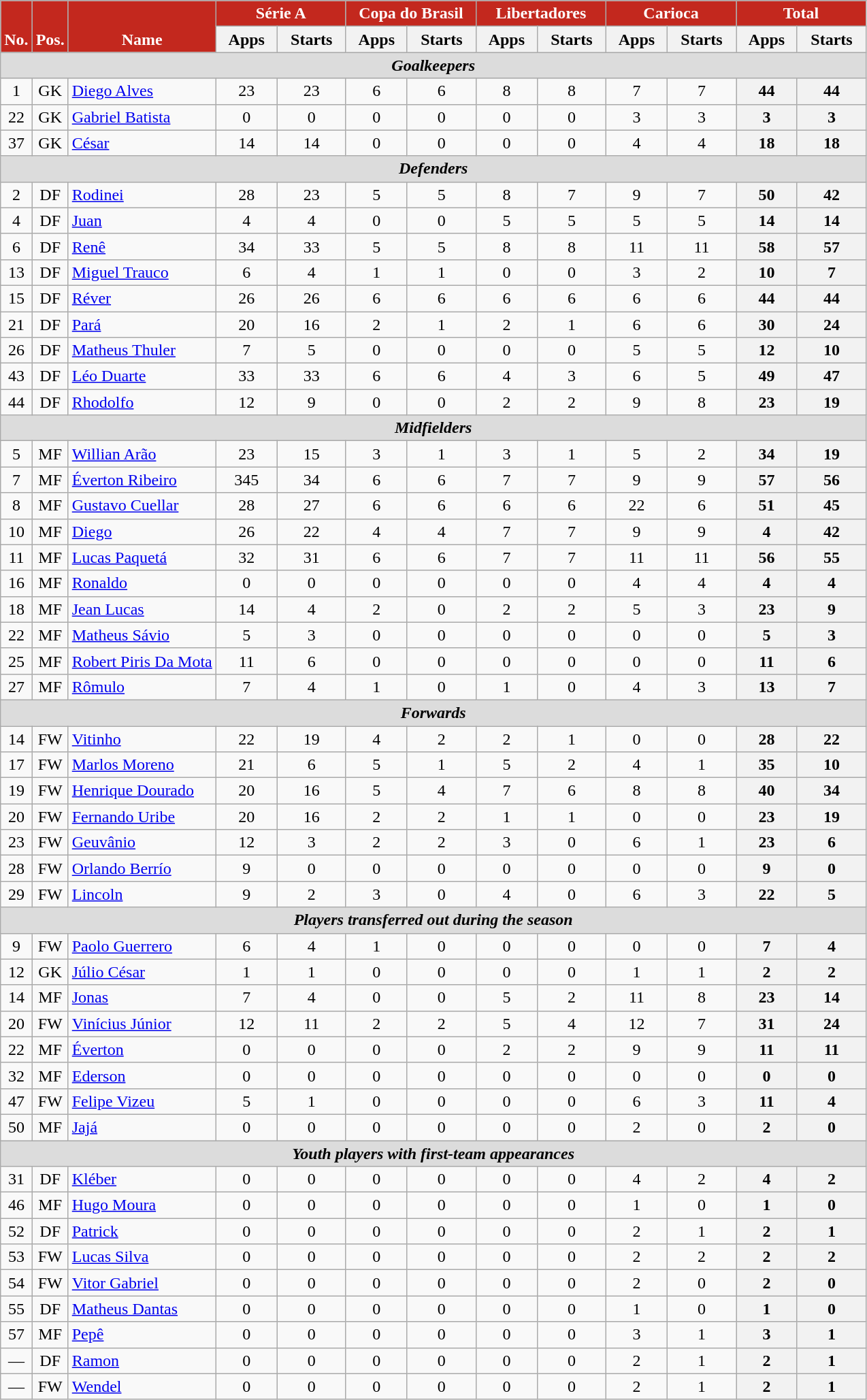<table class="wikitable" style="text-align:center">
<tr>
<th rowspan="2" style="vertical-align:bottom; background:#C3281E; color:white">No.</th>
<th rowspan="2" style="vertical-align:bottom; background:#C3281E; color:white">Pos.</th>
<th rowspan="2" style="vertical-align:bottom; background:#C3281E; color:white">Name</th>
<th colspan="2" style="width:120px; background:#C3281E; color:white">Série A</th>
<th colspan="2" style="width:120px; background:#C3281E; color:white">Copa do Brasil</th>
<th colspan="2" style="width:120px; background:#C3281E; color:white">Libertadores</th>
<th colspan="2" style="width:120px; background:#C3281E; color:white">Carioca</th>
<th colspan="2" style="width:120px; background:#C3281E; color:white">Total</th>
</tr>
<tr>
<th>Apps</th>
<th>Starts</th>
<th>Apps</th>
<th>Starts</th>
<th>Apps</th>
<th>Starts</th>
<th>Apps</th>
<th>Starts</th>
<th>Apps</th>
<th>Starts</th>
</tr>
<tr>
<th colspan=13 style=background:#dcdcdc; text-align:center><em>Goalkeepers</em></th>
</tr>
<tr>
<td>1</td>
<td>GK</td>
<td align="left"> <a href='#'>Diego Alves</a></td>
<td>23</td>
<td>23</td>
<td>6</td>
<td>6</td>
<td>8</td>
<td>8</td>
<td>7</td>
<td>7</td>
<th>44</th>
<th>44</th>
</tr>
<tr>
<td>22</td>
<td>GK</td>
<td align="left"> <a href='#'>Gabriel Batista</a></td>
<td>0</td>
<td>0</td>
<td>0</td>
<td>0</td>
<td>0</td>
<td>0</td>
<td>3</td>
<td>3</td>
<th>3</th>
<th>3</th>
</tr>
<tr>
<td>37</td>
<td>GK</td>
<td align="left"> <a href='#'>César</a></td>
<td>14</td>
<td>14</td>
<td>0</td>
<td>0</td>
<td>0</td>
<td>0</td>
<td>4</td>
<td>4</td>
<th>18</th>
<th>18</th>
</tr>
<tr>
<th colspan=14 style=background:#dcdcdc; text-align:center><em>Defenders</em></th>
</tr>
<tr>
<td>2</td>
<td>DF</td>
<td align="left"> <a href='#'>Rodinei</a></td>
<td>28</td>
<td>23</td>
<td>5</td>
<td>5</td>
<td>8</td>
<td>7</td>
<td>9</td>
<td>7</td>
<th>50</th>
<th>42</th>
</tr>
<tr>
<td>4</td>
<td>DF</td>
<td align="left"> <a href='#'>Juan</a></td>
<td>4</td>
<td>4</td>
<td>0</td>
<td>0</td>
<td>5</td>
<td>5</td>
<td>5</td>
<td>5</td>
<th>14</th>
<th>14</th>
</tr>
<tr>
<td>6</td>
<td>DF</td>
<td align="left"> <a href='#'>Renê</a></td>
<td>34</td>
<td>33</td>
<td>5</td>
<td>5</td>
<td>8</td>
<td>8</td>
<td>11</td>
<td>11</td>
<th>58</th>
<th>57</th>
</tr>
<tr>
<td>13</td>
<td>DF</td>
<td align="left"> <a href='#'>Miguel Trauco</a></td>
<td>6</td>
<td>4</td>
<td>1</td>
<td>1</td>
<td>0</td>
<td>0</td>
<td>3</td>
<td>2</td>
<th>10</th>
<th>7</th>
</tr>
<tr>
<td>15</td>
<td>DF</td>
<td align="left"> <a href='#'>Réver</a></td>
<td>26</td>
<td>26</td>
<td>6</td>
<td>6</td>
<td>6</td>
<td>6</td>
<td>6</td>
<td>6</td>
<th>44</th>
<th>44</th>
</tr>
<tr>
<td>21</td>
<td>DF</td>
<td align="left"> <a href='#'>Pará</a></td>
<td>20</td>
<td>16</td>
<td>2</td>
<td>1</td>
<td>2</td>
<td>1</td>
<td>6</td>
<td>6</td>
<th>30</th>
<th>24</th>
</tr>
<tr>
<td>26</td>
<td>DF</td>
<td align="left"> <a href='#'>Matheus Thuler</a></td>
<td>7</td>
<td>5</td>
<td>0</td>
<td>0</td>
<td>0</td>
<td>0</td>
<td>5</td>
<td>5</td>
<th>12</th>
<th>10</th>
</tr>
<tr>
<td>43</td>
<td>DF</td>
<td align="left"> <a href='#'>Léo Duarte</a></td>
<td>33</td>
<td>33</td>
<td>6</td>
<td>6</td>
<td>4</td>
<td>3</td>
<td>6</td>
<td>5</td>
<th>49</th>
<th>47</th>
</tr>
<tr>
<td>44</td>
<td>DF</td>
<td align="left"> <a href='#'>Rhodolfo</a></td>
<td>12</td>
<td>9</td>
<td>0</td>
<td>0</td>
<td>2</td>
<td>2</td>
<td>9</td>
<td>8</td>
<th>23</th>
<th>19</th>
</tr>
<tr>
<th colspan=13 style=background:#dcdcdc; text-align:center><em>Midfielders</em></th>
</tr>
<tr>
<td>5</td>
<td>MF</td>
<td align="left"> <a href='#'>Willian Arão</a></td>
<td>23</td>
<td>15</td>
<td>3</td>
<td>1</td>
<td>3</td>
<td>1</td>
<td>5</td>
<td>2</td>
<th>34</th>
<th>19</th>
</tr>
<tr>
<td>7</td>
<td>MF</td>
<td align="left"> <a href='#'>Éverton Ribeiro</a></td>
<td>345</td>
<td>34</td>
<td>6</td>
<td>6</td>
<td>7</td>
<td>7</td>
<td>9</td>
<td>9</td>
<th>57</th>
<th>56</th>
</tr>
<tr>
<td>8</td>
<td>MF</td>
<td align="left"> <a href='#'>Gustavo Cuellar</a></td>
<td>28</td>
<td>27</td>
<td>6</td>
<td>6</td>
<td>6</td>
<td>6</td>
<td>22</td>
<td>6</td>
<th>51</th>
<th>45</th>
</tr>
<tr>
<td>10</td>
<td>MF</td>
<td align="left"> <a href='#'>Diego</a></td>
<td>26</td>
<td>22</td>
<td>4</td>
<td>4</td>
<td>7</td>
<td>7</td>
<td>9</td>
<td>9</td>
<th>4</th>
<th>42</th>
</tr>
<tr>
<td>11</td>
<td>MF</td>
<td align="left"> <a href='#'>Lucas Paquetá</a></td>
<td>32</td>
<td>31</td>
<td>6</td>
<td>6</td>
<td>7</td>
<td>7</td>
<td>11</td>
<td>11</td>
<th>56</th>
<th>55</th>
</tr>
<tr>
<td>16</td>
<td>MF</td>
<td align="left"> <a href='#'>Ronaldo</a></td>
<td>0</td>
<td>0</td>
<td>0</td>
<td>0</td>
<td>0</td>
<td>0</td>
<td>4</td>
<td>4</td>
<th>4</th>
<th>4</th>
</tr>
<tr>
<td>18</td>
<td>MF</td>
<td align="left"> <a href='#'>Jean Lucas</a></td>
<td>14</td>
<td>4</td>
<td>2</td>
<td>0</td>
<td>2</td>
<td>2</td>
<td>5</td>
<td>3</td>
<th>23</th>
<th>9</th>
</tr>
<tr>
<td>22</td>
<td>MF</td>
<td align="left"> <a href='#'>Matheus Sávio</a></td>
<td>5</td>
<td>3</td>
<td>0</td>
<td>0</td>
<td>0</td>
<td>0</td>
<td>0</td>
<td>0</td>
<th>5</th>
<th>3</th>
</tr>
<tr>
<td>25</td>
<td>MF</td>
<td align="left"> <a href='#'>Robert Piris Da Mota</a></td>
<td>11</td>
<td>6</td>
<td>0</td>
<td>0</td>
<td>0</td>
<td>0</td>
<td>0</td>
<td>0</td>
<th>11</th>
<th>6</th>
</tr>
<tr>
<td>27</td>
<td>MF</td>
<td align="left"> <a href='#'>Rômulo</a></td>
<td>7</td>
<td>4</td>
<td>1</td>
<td>0</td>
<td>1</td>
<td>0</td>
<td>4</td>
<td>3</td>
<th>13</th>
<th>7</th>
</tr>
<tr>
<th colspan=13 style=background:#dcdcdc; text-align:center><em>Forwards</em></th>
</tr>
<tr>
<td>14</td>
<td>FW</td>
<td align="left"> <a href='#'>Vitinho</a></td>
<td>22</td>
<td>19</td>
<td>4</td>
<td>2</td>
<td>2</td>
<td>1</td>
<td>0</td>
<td>0</td>
<th>28</th>
<th>22</th>
</tr>
<tr>
<td>17</td>
<td>FW</td>
<td align="left"> <a href='#'>Marlos Moreno</a></td>
<td>21</td>
<td>6</td>
<td>5</td>
<td>1</td>
<td>5</td>
<td>2</td>
<td>4</td>
<td>1</td>
<th>35</th>
<th>10</th>
</tr>
<tr>
<td>19</td>
<td>FW</td>
<td align="left"> <a href='#'>Henrique Dourado</a></td>
<td>20</td>
<td>16</td>
<td>5</td>
<td>4</td>
<td>7</td>
<td>6</td>
<td>8</td>
<td>8</td>
<th>40</th>
<th>34</th>
</tr>
<tr>
<td>20</td>
<td>FW</td>
<td align="left"> <a href='#'>Fernando Uribe</a></td>
<td>20</td>
<td>16</td>
<td>2</td>
<td>2</td>
<td>1</td>
<td>1</td>
<td>0</td>
<td>0</td>
<th>23</th>
<th>19</th>
</tr>
<tr>
<td>23</td>
<td>FW</td>
<td align="left"> <a href='#'>Geuvânio</a></td>
<td>12</td>
<td>3</td>
<td>2</td>
<td>2</td>
<td>3</td>
<td>0</td>
<td>6</td>
<td>1</td>
<th>23</th>
<th>6</th>
</tr>
<tr>
<td>28</td>
<td>FW</td>
<td align="left"> <a href='#'>Orlando Berrío</a></td>
<td>9</td>
<td>0</td>
<td>0</td>
<td>0</td>
<td>0</td>
<td>0</td>
<td>0</td>
<td>0</td>
<th>9</th>
<th>0</th>
</tr>
<tr>
<td>29</td>
<td>FW</td>
<td align="left"> <a href='#'>Lincoln</a></td>
<td>9</td>
<td>2</td>
<td>3</td>
<td>0</td>
<td>4</td>
<td>0</td>
<td>6</td>
<td>3</td>
<th>22</th>
<th>5</th>
</tr>
<tr>
<th colspan="13" style="background:#dcdcdc;" text-align:center><em>Players transferred out during the season</em></th>
</tr>
<tr>
<td>9</td>
<td>FW</td>
<td align="left"> <a href='#'>Paolo Guerrero</a></td>
<td>6</td>
<td>4</td>
<td>1</td>
<td>0</td>
<td>0</td>
<td>0</td>
<td>0</td>
<td>0</td>
<th>7</th>
<th>4</th>
</tr>
<tr>
<td>12</td>
<td>GK</td>
<td align="left"> <a href='#'>Júlio César</a></td>
<td>1</td>
<td>1</td>
<td>0</td>
<td>0</td>
<td>0</td>
<td>0</td>
<td>1</td>
<td>1</td>
<th>2</th>
<th>2</th>
</tr>
<tr>
<td>14</td>
<td>MF</td>
<td align="left"> <a href='#'>Jonas</a></td>
<td>7</td>
<td>4</td>
<td>0</td>
<td>0</td>
<td>5</td>
<td>2</td>
<td>11</td>
<td>8</td>
<th>23</th>
<th>14</th>
</tr>
<tr>
<td>20</td>
<td>FW</td>
<td align="left"> <a href='#'>Vinícius Júnior</a></td>
<td>12</td>
<td>11</td>
<td>2</td>
<td>2</td>
<td>5</td>
<td>4</td>
<td>12</td>
<td>7</td>
<th>31</th>
<th>24</th>
</tr>
<tr>
<td>22</td>
<td>MF</td>
<td align="left"> <a href='#'>Éverton</a></td>
<td>0</td>
<td>0</td>
<td>0</td>
<td>0</td>
<td>2</td>
<td>2</td>
<td>9</td>
<td>9</td>
<th>11</th>
<th>11</th>
</tr>
<tr>
<td>32</td>
<td>MF</td>
<td align="left"> <a href='#'>Ederson</a></td>
<td>0</td>
<td>0</td>
<td>0</td>
<td>0</td>
<td>0</td>
<td>0</td>
<td>0</td>
<td>0</td>
<th>0</th>
<th>0</th>
</tr>
<tr>
<td>47</td>
<td>FW</td>
<td align="left"> <a href='#'>Felipe Vizeu</a></td>
<td>5</td>
<td>1</td>
<td>0</td>
<td>0</td>
<td>0</td>
<td>0</td>
<td>6</td>
<td>3</td>
<th>11</th>
<th>4</th>
</tr>
<tr>
<td>50</td>
<td>MF</td>
<td align="left"> <a href='#'>Jajá</a></td>
<td>0</td>
<td>0</td>
<td>0</td>
<td>0</td>
<td>0</td>
<td>0</td>
<td>2</td>
<td>0</td>
<th>2</th>
<th>0</th>
</tr>
<tr>
<th colspan="13" style="background:#dcdcdc;" text-align:center><em>Youth players with first-team appearances</em></th>
</tr>
<tr>
<td>31</td>
<td>DF</td>
<td align="left"> <a href='#'>Kléber</a></td>
<td>0</td>
<td>0</td>
<td>0</td>
<td>0</td>
<td>0</td>
<td>0</td>
<td>4</td>
<td>2</td>
<th>4</th>
<th>2</th>
</tr>
<tr>
<td>46</td>
<td>MF</td>
<td align="left"> <a href='#'>Hugo Moura</a></td>
<td>0</td>
<td>0</td>
<td>0</td>
<td>0</td>
<td>0</td>
<td>0</td>
<td>1</td>
<td>0</td>
<th>1</th>
<th>0</th>
</tr>
<tr>
<td>52</td>
<td>DF</td>
<td align="left"> <a href='#'>Patrick</a></td>
<td>0</td>
<td>0</td>
<td>0</td>
<td>0</td>
<td>0</td>
<td>0</td>
<td>2</td>
<td>1</td>
<th>2</th>
<th>1</th>
</tr>
<tr>
<td>53</td>
<td>FW</td>
<td align="left"> <a href='#'>Lucas Silva</a></td>
<td>0</td>
<td>0</td>
<td>0</td>
<td>0</td>
<td>0</td>
<td>0</td>
<td>2</td>
<td>2</td>
<th>2</th>
<th>2</th>
</tr>
<tr>
<td>54</td>
<td>FW</td>
<td align="left"> <a href='#'>Vitor Gabriel</a></td>
<td>0</td>
<td>0</td>
<td>0</td>
<td>0</td>
<td>0</td>
<td>0</td>
<td>2</td>
<td>0</td>
<th>2</th>
<th>0</th>
</tr>
<tr>
<td>55</td>
<td>DF</td>
<td align="left"> <a href='#'>Matheus Dantas</a></td>
<td>0</td>
<td>0</td>
<td>0</td>
<td>0</td>
<td>0</td>
<td>0</td>
<td>1</td>
<td>0</td>
<th>1</th>
<th>0</th>
</tr>
<tr>
<td>57</td>
<td>MF</td>
<td align="left"> <a href='#'>Pepê</a></td>
<td>0</td>
<td>0</td>
<td>0</td>
<td>0</td>
<td>0</td>
<td>0</td>
<td>3</td>
<td>1</td>
<th>3</th>
<th>1</th>
</tr>
<tr>
<td>—</td>
<td>DF</td>
<td align="left"> <a href='#'>Ramon</a></td>
<td>0</td>
<td>0</td>
<td>0</td>
<td>0</td>
<td>0</td>
<td>0</td>
<td>2</td>
<td>1</td>
<th>2</th>
<th>1</th>
</tr>
<tr>
<td>—</td>
<td>FW</td>
<td align="left"> <a href='#'>Wendel</a></td>
<td>0</td>
<td>0</td>
<td>0</td>
<td>0</td>
<td>0</td>
<td>0</td>
<td>2</td>
<td>1</td>
<th>2</th>
<th>1</th>
</tr>
</table>
